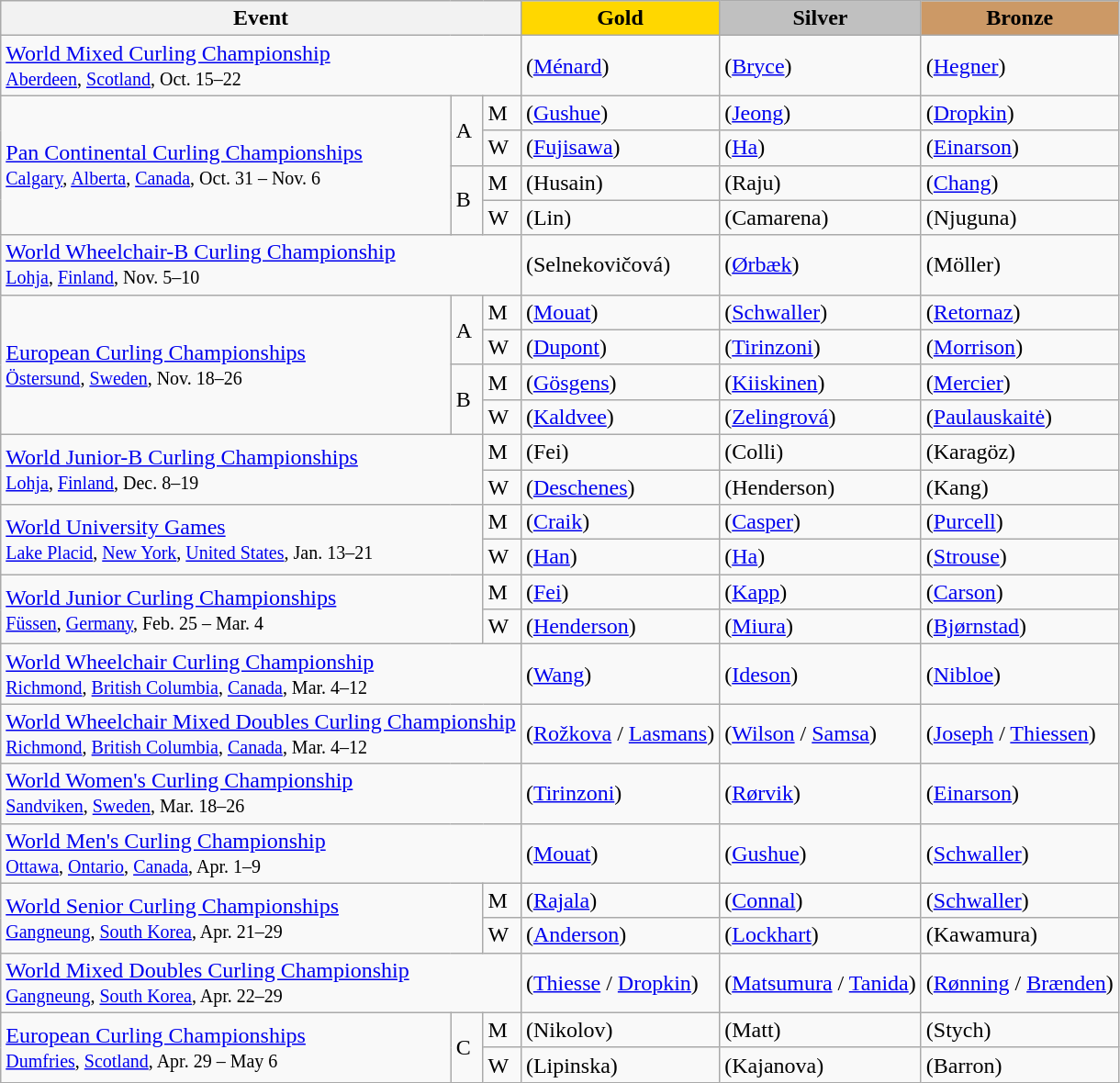<table class="wikitable">
<tr>
<th colspan="3">Event</th>
<th style="background:gold">Gold</th>
<th style="background:silver">Silver</th>
<th style="background:#cc9966">Bronze</th>
</tr>
<tr>
<td colspan="3"><a href='#'>World Mixed Curling Championship</a> <br> <small><a href='#'>Aberdeen</a>, <a href='#'>Scotland</a>, Oct. 15–22</small></td>
<td> (<a href='#'>Ménard</a>)</td>
<td> (<a href='#'>Bryce</a>)</td>
<td> (<a href='#'>Hegner</a>)</td>
</tr>
<tr>
<td rowspan="4"><a href='#'>Pan Continental Curling Championships</a> <br> <small><a href='#'>Calgary</a>, <a href='#'>Alberta</a>, <a href='#'>Canada</a>, Oct. 31 – Nov. 6</small></td>
<td rowspan="2">A</td>
<td>M</td>
<td> (<a href='#'>Gushue</a>)</td>
<td> (<a href='#'>Jeong</a>)</td>
<td> (<a href='#'>Dropkin</a>)</td>
</tr>
<tr>
<td>W</td>
<td> (<a href='#'>Fujisawa</a>)</td>
<td> (<a href='#'>Ha</a>)</td>
<td> (<a href='#'>Einarson</a>)</td>
</tr>
<tr>
<td rowspan="2">B</td>
<td>M</td>
<td> (Husain)</td>
<td> (Raju)</td>
<td> (<a href='#'>Chang</a>)</td>
</tr>
<tr>
<td>W</td>
<td> (Lin)</td>
<td> (Camarena)</td>
<td> (Njuguna)</td>
</tr>
<tr>
<td colspan="3"><a href='#'>World Wheelchair-B Curling Championship</a> <br> <small><a href='#'>Lohja</a>, <a href='#'>Finland</a>, Nov. 5–10</small></td>
<td> (Selnekovičová)</td>
<td> (<a href='#'>Ørbæk</a>)</td>
<td> (Möller)</td>
</tr>
<tr>
<td rowspan="4"><a href='#'>European Curling Championships</a> <br> <small><a href='#'>Östersund</a>, <a href='#'>Sweden</a>, Nov. 18–26</small></td>
<td rowspan="2">A</td>
<td>M</td>
<td> (<a href='#'>Mouat</a>)</td>
<td> (<a href='#'>Schwaller</a>)</td>
<td> (<a href='#'>Retornaz</a>)</td>
</tr>
<tr>
<td>W</td>
<td> (<a href='#'>Dupont</a>)</td>
<td> (<a href='#'>Tirinzoni</a>)</td>
<td> (<a href='#'>Morrison</a>)</td>
</tr>
<tr>
<td rowspan="2">B</td>
<td>M</td>
<td> (<a href='#'>Gösgens</a>)</td>
<td> (<a href='#'>Kiiskinen</a>)</td>
<td> (<a href='#'>Mercier</a>)</td>
</tr>
<tr>
<td>W</td>
<td> (<a href='#'>Kaldvee</a>)</td>
<td> (<a href='#'>Zelingrová</a>)</td>
<td> (<a href='#'>Paulauskaitė</a>)</td>
</tr>
<tr>
<td colspan="2" rowspan="2"><a href='#'>World Junior-B Curling Championships</a><br> <small><a href='#'>Lohja</a>, <a href='#'>Finland</a>, Dec. 8–19</small></td>
<td>M</td>
<td> (Fei)</td>
<td> (Colli)</td>
<td> (Karagöz)</td>
</tr>
<tr>
<td>W</td>
<td> (<a href='#'>Deschenes</a>)</td>
<td> (Henderson)</td>
<td> (Kang)</td>
</tr>
<tr>
<td colspan="2" rowspan="2"><a href='#'>World University Games</a><br> <small><a href='#'>Lake Placid</a>, <a href='#'>New York</a>, <a href='#'>United States</a>, Jan. 13–21</small></td>
<td>M</td>
<td> (<a href='#'>Craik</a>)</td>
<td> (<a href='#'>Casper</a>)</td>
<td> (<a href='#'>Purcell</a>)</td>
</tr>
<tr>
<td>W</td>
<td> (<a href='#'>Han</a>)</td>
<td> (<a href='#'>Ha</a>)</td>
<td> (<a href='#'>Strouse</a>)</td>
</tr>
<tr>
<td colspan="2" rowspan="2"><a href='#'>World Junior Curling Championships</a><br> <small><a href='#'>Füssen</a>, <a href='#'>Germany</a>, Feb. 25 – Mar. 4</small></td>
<td>M</td>
<td> (<a href='#'>Fei</a>)</td>
<td> (<a href='#'>Kapp</a>)</td>
<td> (<a href='#'>Carson</a>)</td>
</tr>
<tr>
<td>W</td>
<td> (<a href='#'>Henderson</a>)</td>
<td> (<a href='#'>Miura</a>)</td>
<td> (<a href='#'>Bjørnstad</a>)</td>
</tr>
<tr>
<td colspan="3"><a href='#'>World Wheelchair Curling Championship</a> <br> <small><a href='#'>Richmond</a>, <a href='#'>British Columbia</a>, <a href='#'>Canada</a>, Mar. 4–12</small></td>
<td> (<a href='#'>Wang</a>)</td>
<td> (<a href='#'>Ideson</a>)</td>
<td> (<a href='#'>Nibloe</a>)</td>
</tr>
<tr>
<td colspan="3"><a href='#'>World Wheelchair Mixed Doubles Curling Championship</a> <br> <small><a href='#'>Richmond</a>, <a href='#'>British Columbia</a>, <a href='#'>Canada</a>, Mar. 4–12</small></td>
<td> (<a href='#'>Rožkova</a> / <a href='#'>Lasmans</a>)</td>
<td> (<a href='#'>Wilson</a> / <a href='#'>Samsa</a>)</td>
<td> (<a href='#'>Joseph</a> / <a href='#'>Thiessen</a>)</td>
</tr>
<tr>
<td colspan="3"><a href='#'>World Women's Curling Championship</a> <br> <small><a href='#'>Sandviken</a>, <a href='#'>Sweden</a>, Mar. 18–26</small></td>
<td> (<a href='#'>Tirinzoni</a>)</td>
<td> (<a href='#'>Rørvik</a>)</td>
<td> (<a href='#'>Einarson</a>)</td>
</tr>
<tr>
<td colspan="3"><a href='#'>World Men's Curling Championship</a> <br> <small><a href='#'>Ottawa</a>, <a href='#'>Ontario</a>, <a href='#'>Canada</a>, Apr. 1–9</small></td>
<td> (<a href='#'>Mouat</a>)</td>
<td> (<a href='#'>Gushue</a>)</td>
<td> (<a href='#'>Schwaller</a>)</td>
</tr>
<tr>
<td colspan="2" rowspan="2"><a href='#'>World Senior Curling Championships</a><br> <small><a href='#'>Gangneung</a>, <a href='#'>South Korea</a>, Apr. 21–29</small></td>
<td>M</td>
<td> (<a href='#'>Rajala</a>)</td>
<td> (<a href='#'>Connal</a>)</td>
<td> (<a href='#'>Schwaller</a>)</td>
</tr>
<tr>
<td>W</td>
<td> (<a href='#'>Anderson</a>)</td>
<td> (<a href='#'>Lockhart</a>)</td>
<td> (Kawamura)</td>
</tr>
<tr>
<td colspan="3"><a href='#'>World Mixed Doubles Curling Championship</a> <br> <small><a href='#'>Gangneung</a>, <a href='#'>South Korea</a>, Apr. 22–29</small></td>
<td> (<a href='#'>Thiesse</a> / <a href='#'>Dropkin</a>)</td>
<td> (<a href='#'>Matsumura</a> / <a href='#'>Tanida</a>)</td>
<td> (<a href='#'>Rønning</a> / <a href='#'>Brænden</a>)</td>
</tr>
<tr>
<td rowspan="2"><a href='#'>European Curling Championships</a> <br> <small><a href='#'>Dumfries</a>, <a href='#'>Scotland</a>, Apr. 29 – May 6</small></td>
<td rowspan="2">C</td>
<td>M</td>
<td> (Nikolov)</td>
<td> (Matt)</td>
<td> (Stych)</td>
</tr>
<tr>
<td>W</td>
<td> (Lipinska)</td>
<td> (Kajanova)</td>
<td> (Barron)</td>
</tr>
</table>
